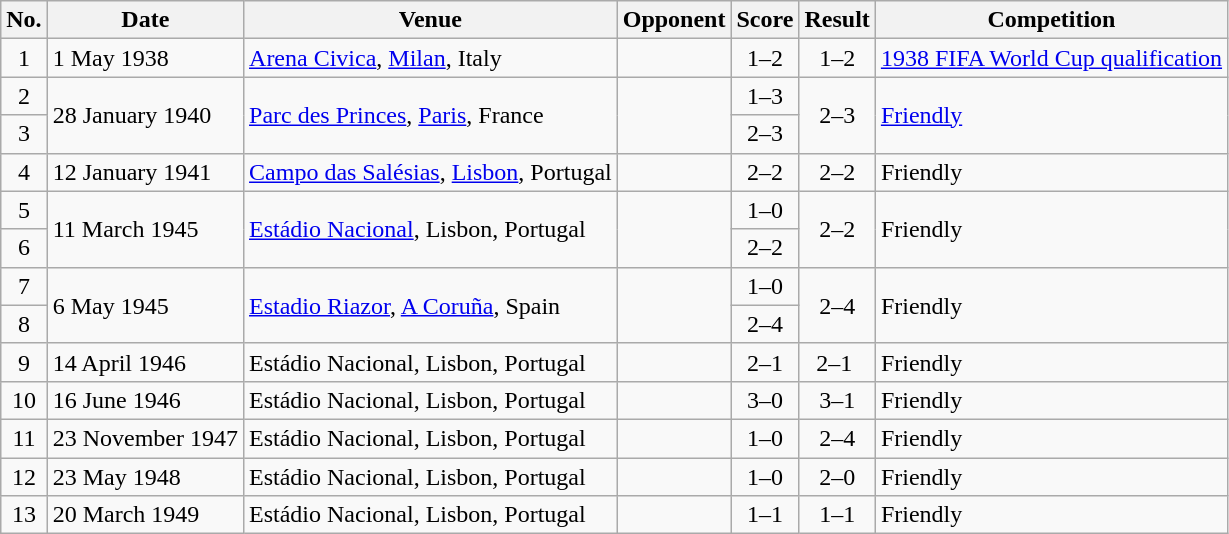<table class="wikitable sortable">
<tr>
<th scope="col">No.</th>
<th scope="col">Date</th>
<th scope="col">Venue</th>
<th scope="col">Opponent</th>
<th scope="col">Score</th>
<th scope="col">Result</th>
<th scope="col">Competition</th>
</tr>
<tr>
<td align="center">1</td>
<td>1 May 1938</td>
<td><a href='#'>Arena Civica</a>, <a href='#'>Milan</a>, Italy</td>
<td></td>
<td align="center">1–2</td>
<td style="text-align:center">1–2</td>
<td><a href='#'>1938 FIFA World Cup qualification</a></td>
</tr>
<tr>
<td align="center">2</td>
<td rowspan="2">28 January 1940</td>
<td rowspan="2"><a href='#'>Parc des Princes</a>, <a href='#'>Paris</a>, France</td>
<td rowspan="2"></td>
<td align="center">1–3</td>
<td rowspan="2" style="text-align:center">2–3</td>
<td rowspan="2"><a href='#'>Friendly</a></td>
</tr>
<tr>
<td align="center">3</td>
<td align="center">2–3</td>
</tr>
<tr>
<td align="center">4</td>
<td>12 January 1941</td>
<td><a href='#'>Campo das Salésias</a>, <a href='#'>Lisbon</a>, Portugal</td>
<td></td>
<td align="center">2–2</td>
<td align="center">2–2</td>
<td>Friendly</td>
</tr>
<tr>
<td align="center">5</td>
<td rowspan="2">11 March 1945</td>
<td rowspan="2"><a href='#'>Estádio Nacional</a>, Lisbon, Portugal</td>
<td rowspan="2"></td>
<td align="center">1–0</td>
<td rowspan="2" style="text-align:center">2–2</td>
<td rowspan="2">Friendly</td>
</tr>
<tr>
<td align="center">6</td>
<td align="center">2–2</td>
</tr>
<tr>
<td align="center">7</td>
<td rowspan="2">6 May 1945</td>
<td rowspan="2"><a href='#'>Estadio Riazor</a>, <a href='#'>A Coruña</a>, Spain</td>
<td rowspan="2"></td>
<td align="center">1–0</td>
<td rowspan="2" style="text-align:center">2–4</td>
<td rowspan="2">Friendly</td>
</tr>
<tr>
<td align="center">8</td>
<td align="center">2–4</td>
</tr>
<tr>
<td align="center">9</td>
<td>14 April 1946</td>
<td>Estádio Nacional, Lisbon, Portugal</td>
<td></td>
<td align="center">2–1</td>
<td align="center">2–1 </td>
<td>Friendly</td>
</tr>
<tr>
<td align="center">10</td>
<td>16 June 1946</td>
<td>Estádio Nacional, Lisbon, Portugal</td>
<td></td>
<td align="center">3–0</td>
<td align="center">3–1</td>
<td>Friendly</td>
</tr>
<tr>
<td align="center">11</td>
<td>23 November 1947</td>
<td>Estádio Nacional, Lisbon, Portugal</td>
<td></td>
<td align="center">1–0</td>
<td align="center">2–4</td>
<td>Friendly</td>
</tr>
<tr>
<td align="center">12</td>
<td>23 May 1948</td>
<td>Estádio Nacional, Lisbon, Portugal</td>
<td></td>
<td align="center">1–0</td>
<td align="center">2–0</td>
<td>Friendly</td>
</tr>
<tr>
<td align="center">13</td>
<td>20 March 1949</td>
<td>Estádio Nacional, Lisbon, Portugal</td>
<td></td>
<td align="center">1–1</td>
<td align="center">1–1</td>
<td>Friendly</td>
</tr>
</table>
